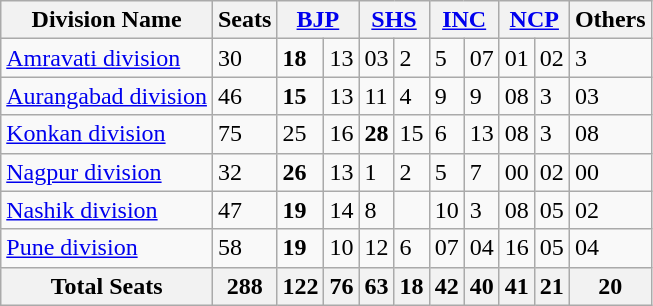<table class="wikitable">
<tr>
<th>Division Name</th>
<th>Seats</th>
<th colspan="2"><a href='#'>BJP</a></th>
<th colspan="2"><a href='#'>SHS</a></th>
<th colspan="2"><a href='#'>INC</a></th>
<th colspan="2"><a href='#'>NCP</a></th>
<th>Others</th>
</tr>
<tr>
<td><a href='#'>Amravati division</a></td>
<td>30</td>
<td><strong>18</strong></td>
<td> 13</td>
<td>03</td>
<td> 2</td>
<td>5</td>
<td> 07</td>
<td>01</td>
<td> 02</td>
<td>3</td>
</tr>
<tr>
<td><a href='#'>Aurangabad division</a></td>
<td>46</td>
<td><strong>15</strong></td>
<td> 13</td>
<td>11</td>
<td> 4</td>
<td>9</td>
<td> 9</td>
<td>08</td>
<td> 3</td>
<td>03</td>
</tr>
<tr>
<td><a href='#'>Konkan division</a></td>
<td>75</td>
<td>25</td>
<td> 16</td>
<td><strong>28</strong></td>
<td> 15</td>
<td>6</td>
<td> 13</td>
<td>08</td>
<td> 3</td>
<td>08</td>
</tr>
<tr>
<td><a href='#'>Nagpur division</a></td>
<td>32</td>
<td><strong>26</strong></td>
<td> 13</td>
<td>1</td>
<td> 2</td>
<td>5</td>
<td> 7</td>
<td>00</td>
<td> 02</td>
<td>00</td>
</tr>
<tr>
<td><a href='#'>Nashik division</a></td>
<td>47</td>
<td><strong>19</strong></td>
<td> 14</td>
<td>8</td>
<td></td>
<td>10</td>
<td> 3</td>
<td>08</td>
<td> 05</td>
<td>02</td>
</tr>
<tr>
<td><a href='#'>Pune division</a></td>
<td>58</td>
<td><strong>19</strong></td>
<td> 10</td>
<td>12</td>
<td> 6</td>
<td>07</td>
<td> 04</td>
<td>16</td>
<td> 05</td>
<td>04</td>
</tr>
<tr>
<th>Total Seats</th>
<th>288</th>
<th>122</th>
<th> 76</th>
<th>63</th>
<th> 18</th>
<th>42</th>
<th> 40</th>
<th>41</th>
<th> 21</th>
<th>20</th>
</tr>
</table>
